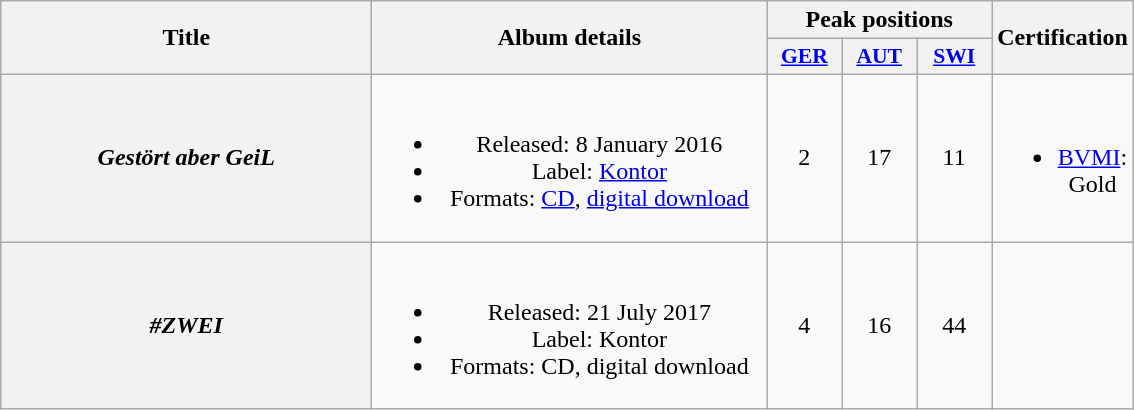<table class="wikitable plainrowheaders" style="text-align:center;" border="1">
<tr>
<th scope="col" rowspan="2" style="width:15em;">Title</th>
<th scope="col" rowspan="2" style="width:16em;">Album details</th>
<th align="center" colspan="3" width="20">Peak positions</th>
<th align="center" rowspan="2" width="70">Certification</th>
</tr>
<tr>
<th scope="col" style="width:3em;font-size:90%;"><a href='#'>GER</a><br></th>
<th scope="col" style="width:3em;font-size:90%;"><a href='#'>AUT</a><br></th>
<th scope="col" style="width:3em;font-size:90%;"><a href='#'>SWI</a><br></th>
</tr>
<tr>
<th scope="row"><em>Gestört aber GeiL</em></th>
<td><br><ul><li>Released: 8 January 2016</li><li>Label: <a href='#'>Kontor</a></li><li>Formats: <a href='#'>CD</a>, <a href='#'>digital download</a></li></ul></td>
<td>2</td>
<td>17</td>
<td>11</td>
<td><br><ul><li><a href='#'>BVMI</a>: Gold</li></ul></td>
</tr>
<tr>
<th scope="row"><em>#ZWEI</em></th>
<td><br><ul><li>Released: 21 July 2017</li><li>Label: Kontor</li><li>Formats: CD, digital download</li></ul></td>
<td>4</td>
<td>16</td>
<td>44</td>
<td></td>
</tr>
</table>
